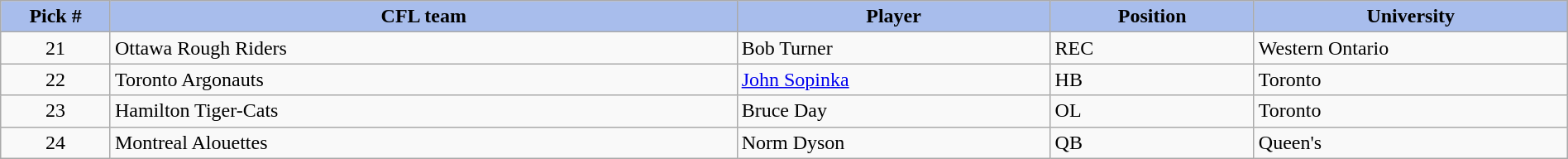<table class="wikitable" style="width: 100%">
<tr>
<th style="background:#A8BDEC;" width=7%>Pick #</th>
<th width=40% style="background:#A8BDEC;">CFL team</th>
<th width=20% style="background:#A8BDEC;">Player</th>
<th width=13% style="background:#A8BDEC;">Position</th>
<th width=20% style="background:#A8BDEC;">University</th>
</tr>
<tr>
<td align=center>21</td>
<td>Ottawa Rough Riders</td>
<td>Bob Turner</td>
<td>REC</td>
<td>Western Ontario</td>
</tr>
<tr>
<td align=center>22</td>
<td>Toronto Argonauts</td>
<td><a href='#'>John Sopinka</a></td>
<td>HB</td>
<td>Toronto</td>
</tr>
<tr>
<td align=center>23</td>
<td>Hamilton Tiger-Cats</td>
<td>Bruce Day</td>
<td>OL</td>
<td>Toronto</td>
</tr>
<tr>
<td align=center>24</td>
<td>Montreal Alouettes</td>
<td>Norm Dyson</td>
<td>QB</td>
<td>Queen's</td>
</tr>
</table>
